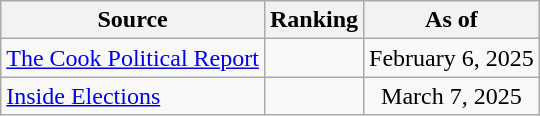<table class="wikitable" style="text-align:center">
<tr>
<th>Source</th>
<th>Ranking</th>
<th>As of</th>
</tr>
<tr>
<td align=left><a href='#'>The Cook Political Report</a></td>
<td></td>
<td>February 6, 2025</td>
</tr>
<tr>
<td align=left><a href='#'>Inside Elections</a></td>
<td></td>
<td>March 7, 2025</td>
</tr>
</table>
